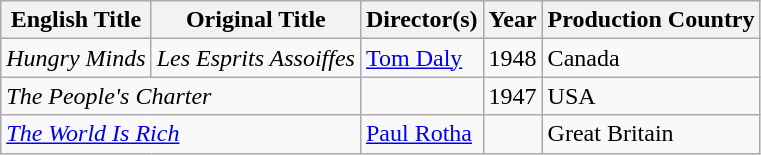<table class="wikitable sortable">
<tr>
<th>English Title</th>
<th>Original Title</th>
<th>Director(s)</th>
<th>Year</th>
<th>Production Country</th>
</tr>
<tr>
<td><em>Hungry Minds</em></td>
<td><em>Les Esprits Assoiffes</em></td>
<td><a href='#'>Tom Daly</a></td>
<td>1948</td>
<td>Canada</td>
</tr>
<tr>
<td colspan="2"><em>The People's Charter</em></td>
<td></td>
<td>1947</td>
<td>USA</td>
</tr>
<tr>
<td colspan="2"><em><a href='#'>The World Is Rich</a></em></td>
<td><a href='#'>Paul Rotha</a></td>
<td></td>
<td>Great Britain</td>
</tr>
</table>
